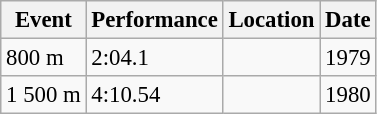<table class="wikitable" style="border-collapse: collapse; font-size: 95%;">
<tr>
<th scope="col">Event</th>
<th scope="col">Performance</th>
<th scope="col">Location</th>
<th scope="col">Date</th>
</tr>
<tr>
<td>800 m</td>
<td>2:04.1</td>
<td></td>
<td>1979</td>
</tr>
<tr>
<td>1 500 m</td>
<td>4:10.54</td>
<td></td>
<td>1980</td>
</tr>
</table>
